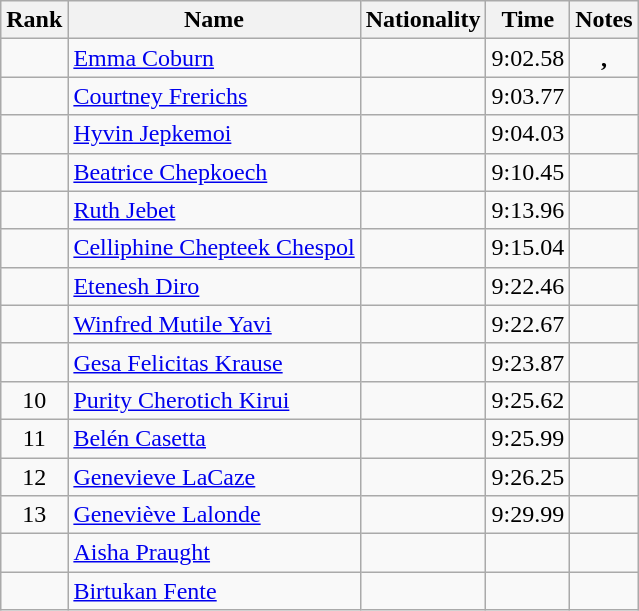<table class="wikitable sortable" style="text-align:center">
<tr>
<th data-sort-type="number">Rank</th>
<th>Name</th>
<th>Nationality</th>
<th>Time</th>
<th>Notes</th>
</tr>
<tr>
<td></td>
<td style="text-align:left;"><a href='#'>Emma Coburn</a></td>
<td style="text-align:left;"></td>
<td>9:02.58</td>
<td><strong>, </strong></td>
</tr>
<tr>
<td></td>
<td style="text-align:left;"><a href='#'>Courtney Frerichs</a></td>
<td style="text-align:left;"></td>
<td>9:03.77</td>
<td></td>
</tr>
<tr>
<td></td>
<td style="text-align:left;"><a href='#'>Hyvin Jepkemoi</a></td>
<td style="text-align:left;"></td>
<td>9:04.03</td>
<td></td>
</tr>
<tr>
<td></td>
<td style="text-align:left;"><a href='#'>Beatrice Chepkoech</a></td>
<td style="text-align:left;"></td>
<td>9:10.45</td>
<td></td>
</tr>
<tr>
<td></td>
<td style="text-align:left;"><a href='#'>Ruth Jebet</a></td>
<td style="text-align:left;"></td>
<td>9:13.96</td>
<td></td>
</tr>
<tr>
<td></td>
<td style="text-align:left;"><a href='#'>Celliphine Chepteek Chespol</a></td>
<td style="text-align:left;"></td>
<td>9:15.04</td>
<td></td>
</tr>
<tr>
<td></td>
<td style="text-align:left;"><a href='#'>Etenesh Diro</a></td>
<td style="text-align:left;"></td>
<td>9:22.46</td>
<td></td>
</tr>
<tr>
<td></td>
<td style="text-align:left;"><a href='#'>Winfred Mutile Yavi</a></td>
<td style="text-align:left;"></td>
<td>9:22.67</td>
<td></td>
</tr>
<tr>
<td></td>
<td style="text-align:left;"><a href='#'>Gesa Felicitas Krause</a></td>
<td style="text-align:left;"></td>
<td>9:23.87</td>
<td></td>
</tr>
<tr>
<td>10</td>
<td style="text-align:left;"><a href='#'>Purity Cherotich Kirui</a></td>
<td style="text-align:left;"></td>
<td>9:25.62</td>
<td></td>
</tr>
<tr>
<td>11</td>
<td style="text-align:left;"><a href='#'>Belén Casetta</a></td>
<td style="text-align:left;"></td>
<td>9:25.99</td>
<td><strong></strong></td>
</tr>
<tr>
<td>12</td>
<td style="text-align:left;"><a href='#'>Genevieve LaCaze</a></td>
<td style="text-align:left;"></td>
<td>9:26.25</td>
<td></td>
</tr>
<tr>
<td>13</td>
<td style="text-align:left;"><a href='#'>Geneviève Lalonde</a></td>
<td style="text-align:left;"></td>
<td>9:29.99</td>
<td><strong></strong></td>
</tr>
<tr>
<td></td>
<td style="text-align:left;"><a href='#'>Aisha Praught</a></td>
<td style="text-align:left;"></td>
<td></td>
<td></td>
</tr>
<tr>
<td></td>
<td style="text-align:left;"><a href='#'>Birtukan Fente</a></td>
<td style="text-align:left;"></td>
<td></td>
<td></td>
</tr>
</table>
